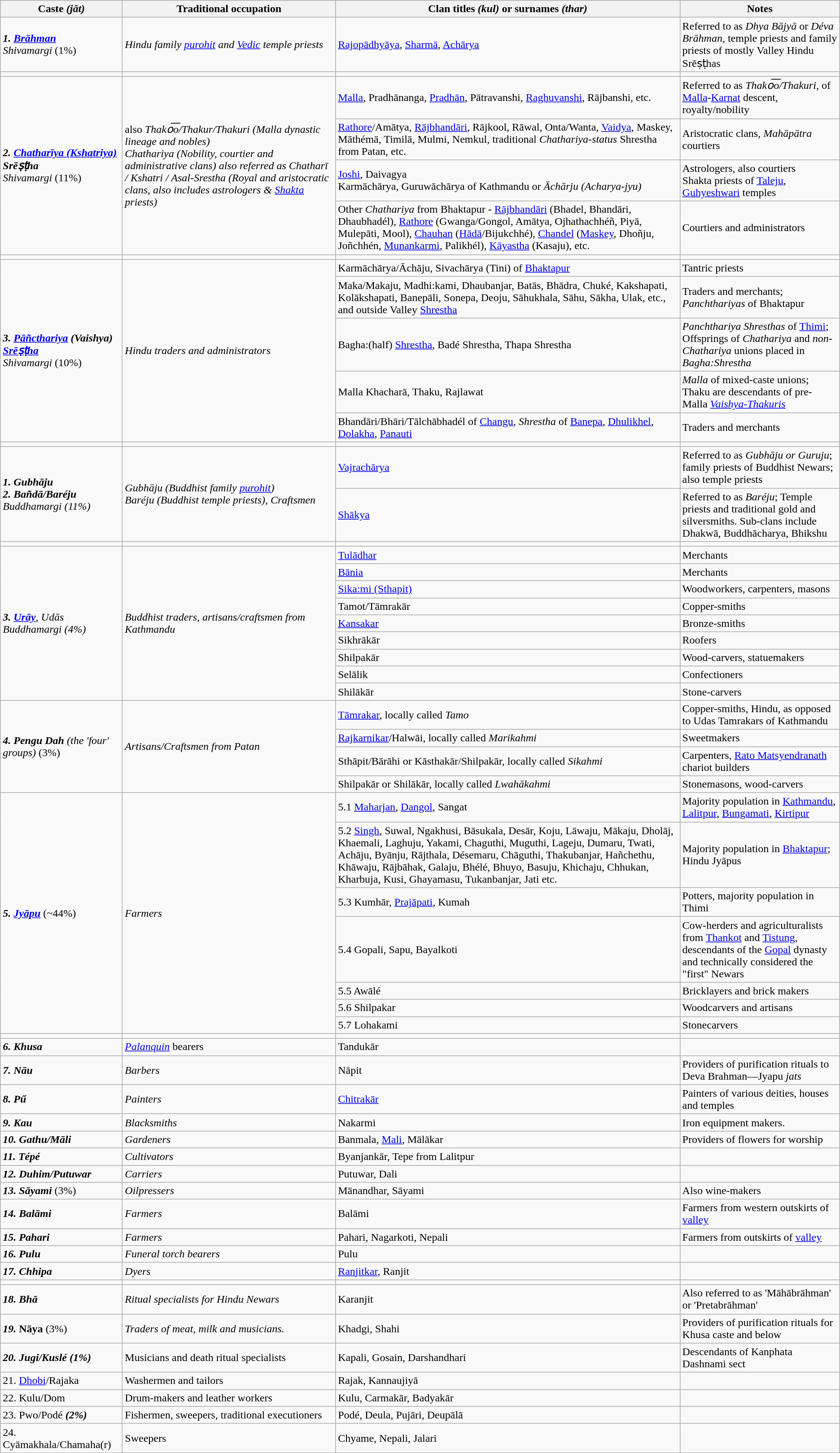<table class="wikitable">
<tr>
<th>Caste <em>(jāt)</em></th>
<th>Traditional occupation</th>
<th>Clan titles <em>(kul)</em> or surnames <em>(thar)</em></th>
<th>Notes</th>
</tr>
<tr>
<td rowspan="1"><strong><em>1. <a href='#'>Brāhman</a></em></strong><br><em>Shivamargi</em> (1%)</td>
<td rowspan="1"><em>Hindu family <a href='#'>purohit</a> and <a href='#'>Vedic</a> temple priests</em></td>
<td><a href='#'>Rajopādhyāya</a>, <a href='#'>Sharmā</a>, <a href='#'>Achārya</a></td>
<td>Referred to as <em>Dhya Bājyā</em> or <em>Déva Brāhman</em>, temple priests and family priests of mostly Valley Hindu Srēṣṭhas</td>
</tr>
<tr>
<td></td>
<td></td>
<td></td>
</tr>
<tr>
<td rowspan="4"><strong><em>2. <a href='#'>Chatharīya (Kshatriya)</a> Srēṣṭha</em></strong><br><em>Shivamargi</em> (11%)</td>
<td rowspan="4">also <em>Thako͞o/Thakur/Thakuri (Malla dynastic lineage and nobles)</em><br><em>Chathariya (Nobility, courtier and administrative clans) also referred as Chatharī / Kshatri / Asal-Srestha (Royal and aristocratic clans, also includes astrologers & <a href='#'>Shakta</a> priests)</em></td>
<td><a href='#'>Malla</a>, Pradhānanga, <a href='#'>Pradhān</a>, Pātravanshi, <a href='#'>Raghuvanshi</a>, Rājbanshi, etc.</td>
<td>Referred to as <em>Thako͞o/Thakuri</em>, of <a href='#'>Malla</a>-<a href='#'>Karnat</a> descent, royalty/nobility</td>
</tr>
<tr>
<td><a href='#'>Rathore</a>/Amātya, <a href='#'>Rājbhandāri</a>, Rājkool, Rāwal, Onta/Wanta, <a href='#'>Vaidya</a>, Maskey, Māthémā, Timilā, Mulmi, Nemkul, traditional <em>Chathariya-status</em> Shrestha from Patan, etc.</td>
<td>Aristocratic clans, <em>Mahāpātra</em> courtiers</td>
</tr>
<tr>
<td><a href='#'>Joshi</a>, Daivagya<br>Karmāchārya, Guruwāchārya of Kathmandu or <em>Āchārju (Acharya-jyu)</em></td>
<td>Astrologers, also courtiers<br>Shakta priests of <a href='#'>Taleju</a>, <a href='#'>Guhyeshwari</a> temples</td>
</tr>
<tr>
<td>Other <em>Chathariya</em> from Bhaktapur - <a href='#'>Rājbhandāri</a> (Bhadel, Bhandāri, Dhaubhadél), <a href='#'>Rathore</a> (Gwanga/Gongol, Amātya, Ojhathachhéñ, Piyā, Mulepāti, Mool), <a href='#'>Chauhan</a> (<a href='#'>Hādā</a>/Bijukchhé), <a href='#'>Chandel</a> (<a href='#'>Maskey</a>, Dhoñju, Joñchhén, <a href='#'>Munankarmi</a>, Palikhél), <a href='#'>Kāyastha</a> (Kasaju), etc.</td>
<td>Courtiers and administrators</td>
</tr>
<tr>
<td></td>
<td></td>
<td></td>
<td></td>
</tr>
<tr>
<td rowspan="5"><strong><em>3. <a href='#'>Pāñcthariya</a> (Vaishya) <a href='#'>Srēṣṭha</a></em></strong><br><em>Shivamargi</em> (10%)</td>
<td rowspan="5"><em>Hindu traders and administrators</em></td>
<td>Karmāchārya/Āchāju, Sivachārya (Tini) of <a href='#'>Bhaktapur</a></td>
<td>Tantric priests</td>
</tr>
<tr>
<td>Maka/Makaju, Madhi:kami, Dhaubanjar, Batās, Bhādra, Chuké, Kakshapati, Kolākshapati, Banepāli, Sonepa, Deoju, Sāhukhala, Sāhu, Sākha, Ulak, etc., and outside Valley <a href='#'>Shrestha</a></td>
<td>Traders and merchants; <em>Panchthariyas</em> of Bhaktapur</td>
</tr>
<tr>
<td>Bagha:(half) <a href='#'>Shrestha</a>, Badé Shrestha, Thapa Shrestha</td>
<td><em>Panchthariya Shresthas</em> of <a href='#'>Thimi</a>; Offsprings of <em>Chathariya</em> and <em>non-Chathariya</em> unions placed in <em>Bagha:Shrestha</em></td>
</tr>
<tr>
<td>Malla Khacharā, Thaku, Rajlawat</td>
<td><em>Malla</em> of mixed-caste unions; Thaku are descendants of pre-Malla <em><a href='#'>Vaishya-Thakuris</a></em></td>
</tr>
<tr>
<td>Bhandāri/Bhāri/Tālchābhadél of <a href='#'>Changu</a>, <em>Shrestha</em> of <a href='#'>Banepa</a>, <a href='#'>Dhulikhel</a>, <a href='#'>Dolakha</a>, <a href='#'>Panauti</a></td>
<td>Traders and merchants</td>
</tr>
<tr>
<td></td>
<td></td>
<td></td>
<td></td>
</tr>
<tr>
<td rowspan="2"><strong><em>1. Gubhāju</em></strong><br><strong><em>2. Bañdā/Baréju</em></strong><br><em>Buddhamargi (11%)</em></td>
<td rowspan="2"><em>Gubhāju (Buddhist family <a href='#'>purohit</a>)</em><br><em>Baréju (Buddhist temple priests), Craftsmen</em></td>
<td><a href='#'>Vajrachārya</a></td>
<td>Referred to as <em>Gubhāju or Guruju</em>; family priests of Buddhist Newars; also temple priests</td>
</tr>
<tr>
<td><a href='#'>Shākya</a></td>
<td>Referred to as <em>Baréju</em>; Temple priests and traditional gold and silversmiths. Sub-clans include Dhakwā, Buddhācharya, Bhikshu</td>
</tr>
<tr>
<td></td>
<td></td>
<td></td>
<td></td>
</tr>
<tr>
<td rowspan="9"><strong><em>3. <a href='#'>Urāy</a></em></strong>, <em>Udās</em><br><em>Buddhamargi (4%)</em></td>
<td rowspan="9"><em>Buddhist traders, artisans/craftsmen from Kathmandu</em></td>
<td><a href='#'>Tulādhar</a></td>
<td>Merchants</td>
</tr>
<tr>
<td><a href='#'>Bānia</a></td>
<td>Merchants</td>
</tr>
<tr>
<td><a href='#'>Sika:mi (Sthapit)</a></td>
<td>Woodworkers, carpenters, masons</td>
</tr>
<tr>
<td>Tamot/Tāmrakār</td>
<td>Copper-smiths</td>
</tr>
<tr>
<td><a href='#'>Kansakar</a></td>
<td>Bronze-smiths</td>
</tr>
<tr>
<td>Sikhrākār</td>
<td>Roofers</td>
</tr>
<tr>
<td>Shilpakār</td>
<td>Wood-carvers, statuemakers</td>
</tr>
<tr>
<td>Selālik</td>
<td>Confectioners</td>
</tr>
<tr>
<td>Shilākār</td>
<td>Stone-carvers</td>
</tr>
<tr>
<td rowspan="4"><strong><em>4. Pengu Dah</em></strong> <em>(the 'four' groups)</em> (3%)</td>
<td rowspan="4"><em>Artisans/Craftsmen from Patan</em></td>
<td><a href='#'>Tāmrakar</a>, locally called <em>Tamo</em></td>
<td>Copper-smiths, Hindu, as opposed to Udas Tamrakars of Kathmandu</td>
</tr>
<tr>
<td><a href='#'>Rajkarnikar</a>/Halwāi, locally called <em>Marikahmi</em></td>
<td>Sweetmakers</td>
</tr>
<tr>
<td>Sthāpit/Bārāhi or Kāsthakār/Shilpakār, locally called <em>Sikahmi</em></td>
<td>Carpenters, <a href='#'>Rato Matsyendranath</a> chariot builders</td>
</tr>
<tr>
<td>Shilpakār or Shilākār, locally called <em>Lwahākahmi</em></td>
<td>Stonemasons, wood-carvers</td>
</tr>
<tr>
<td rowspan="7"><strong><em>5. <a href='#'>Jyāpu</a></em></strong> (~44%)</td>
<td rowspan="7"><em>Farmers</em></td>
<td>5.1 <a href='#'>Maharjan</a>, <a href='#'>Dangol</a>, Sangat</td>
<td>Majority population in <a href='#'>Kathmandu</a>, <a href='#'>Lalitpur</a>, <a href='#'>Bungamati</a>, <a href='#'>Kirtipur</a></td>
</tr>
<tr>
<td>5.2 <a href='#'>Singh</a>, Suwal, Ngakhusi, Bāsukala, Desār, Koju, Lāwaju, Mākaju, Dholāj, Khaemali, Laghuju, Yakami, Chaguthi, Muguthi, Lageju, Dumaru, Twati, Achāju, Byānju, Rājthala, Désemaru, Chāguthi, Thakubanjar, Hañchethu, Khāwaju, Rājbāhak, Galaju, Bhélé, Bhuyo, Basuju, Khichaju, Chhukan, Kharbuja, Kusi, Ghayamasu, Tukanbanjar, Jati etc.</td>
<td>Majority population in <a href='#'>Bhaktapur</a>; Hindu Jyāpus</td>
</tr>
<tr>
<td>5.3 Kumhār, <a href='#'>Prajāpati</a>, Kumah</td>
<td>Potters, majority population in Thimi</td>
</tr>
<tr>
<td>5.4 Gopali, Sapu, Bayalkoti</td>
<td>Cow-herders and agriculturalists from <a href='#'>Thankot</a> and <a href='#'>Tistung</a>, descendants of the <a href='#'>Gopal</a> dynasty and technically considered the "first" Newars</td>
</tr>
<tr>
<td>5.5 Awālé</td>
<td>Bricklayers and brick makers</td>
</tr>
<tr>
<td>5.6 Shilpakar</td>
<td>Woodcarvers and artisans</td>
</tr>
<tr>
<td>5.7 Lohakami</td>
<td>Stonecarvers</td>
</tr>
<tr>
<td></td>
<td></td>
<td></td>
<td></td>
</tr>
<tr>
<td><strong><em>6. Khusa</em></strong></td>
<td><em><a href='#'>Palanquin</a></em> bearers</td>
<td>Tandukār</td>
<td></td>
</tr>
<tr>
<td><strong><em>7. Nāu</em></strong></td>
<td><em>Barbers</em></td>
<td>Nāpit</td>
<td>Providers of purification rituals to Deva Brahman—Jyapu <em>jats</em></td>
</tr>
<tr>
<td><strong><em>8. Pű</em></strong></td>
<td><em>Painters</em></td>
<td><a href='#'>Chitrakār</a></td>
<td>Painters of various deities, houses and temples</td>
</tr>
<tr>
<td><strong><em>9. Kau</em></strong></td>
<td><em>Blacksmiths</em></td>
<td>Nakarmi</td>
<td>Iron equipment makers.</td>
</tr>
<tr>
<td><strong><em>10. Gathu/Māli</em></strong></td>
<td><em>Gardeners</em></td>
<td>Banmala, <a href='#'>Mali</a>, Mālākar</td>
<td>Providers of flowers for worship</td>
</tr>
<tr>
<td><strong><em>11. Tépé</em></strong></td>
<td><em>Cultivators</em></td>
<td>Byanjankār, Tepe from Lalitpur</td>
<td></td>
</tr>
<tr>
<td><strong><em>12. Duhim/Putuwar</em></strong></td>
<td><em>Carriers</em></td>
<td>Putuwar, Dali</td>
<td></td>
</tr>
<tr>
<td><strong><em>13. Sāyami</em></strong> (3%)</td>
<td><em>Oilpressers</em></td>
<td>Mānandhar, Sāyami</td>
<td>Also wine-makers</td>
</tr>
<tr>
<td><strong><em>14. Balāmi</em></strong></td>
<td><em>Farmers</em></td>
<td>Balāmi</td>
<td>Farmers from western outskirts of <a href='#'>valley</a></td>
</tr>
<tr>
<td><strong><em>15. Pahari</em></strong></td>
<td><em>Farmers</em></td>
<td>Pahari, Nagarkoti, Nepali</td>
<td>Farmers from outskirts of <a href='#'>valley</a></td>
</tr>
<tr>
<td><strong><em>16. Pulu</em></strong></td>
<td><em>Funeral torch bearers</em></td>
<td>Pulu</td>
<td></td>
</tr>
<tr>
<td><strong><em>17. Chhipa</em></strong></td>
<td><em>Dyers</em></td>
<td><a href='#'>Ranjitkar</a>, Ranjit</td>
<td></td>
</tr>
<tr>
<td></td>
<td></td>
<td></td>
</tr>
<tr>
<td><strong><em>18. Bhā</em></strong></td>
<td><em>Ritual specialists for Hindu Newars</em></td>
<td>Karanjit</td>
<td>Also referred to as 'Māhābrāhman' or 'Pretabrāhman'</td>
</tr>
<tr>
<td><strong><em>19.</em></strong> <strong>Nāya</strong> (3%)</td>
<td><em>Traders of meat, milk and musicians.</em></td>
<td>Khadgi, Shahi</td>
<td>Providers of purification rituals for Khusa caste and below</td>
</tr>
<tr>
<td><strong><em>20. Jugi/Kuslé<strong> (1%)<em></td>
<td>Musicians and death ritual specialists</td>
<td>Kapali, Gosain, Darshandhari</td>
<td>Descendants of Kanphata Dashnami sect</td>
</tr>
<tr>
<td></em></strong>21. <a href='#'>Dhobi</a>/Rajaka<strong><em></td>
<td></em>Washermen and tailors<em></td>
<td>Rajak, Kannaujiyā</td>
<td></td>
</tr>
<tr>
<td></em></strong>22. Kulu/Dom<strong><em></td>
<td></em>Drum-makers and leather workers<em></td>
<td>Kulu, Carmakār, Badyakār</td>
<td></td>
</tr>
<tr>
<td></em></strong>23. Pwo/Podé<strong><em> (2%)</td>
<td></em>Fishermen, sweepers, traditional executioners<em></td>
<td>Podé, Deula, Pujāri, Deupālā</td>
<td></td>
</tr>
<tr>
<td></em></strong>24. Cyāmakhala/Chamaha(r)<strong><em></td>
<td></em>Sweepers<em></td>
<td>Chyame,  Nepali, Jalari</td>
<td></td>
</tr>
<tr>
</tr>
</table>
